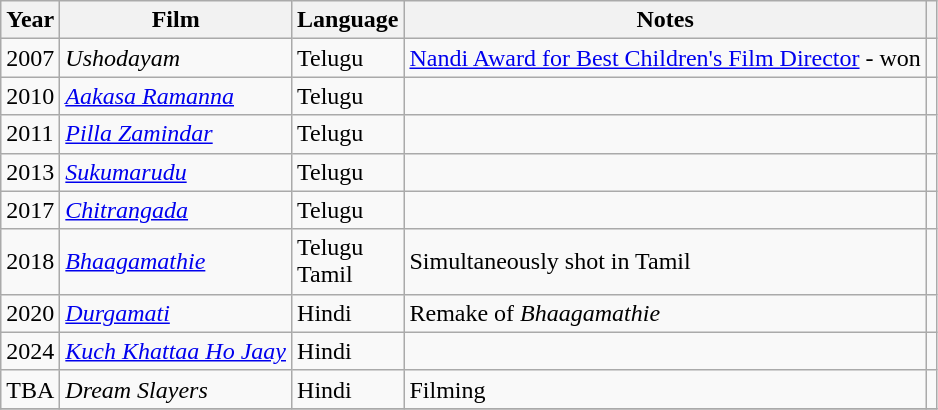<table class="wikitable">
<tr>
<th>Year</th>
<th>Film</th>
<th>Language</th>
<th>Notes</th>
<th></th>
</tr>
<tr>
<td>2007</td>
<td><em>Ushodayam</em></td>
<td>Telugu</td>
<td><a href='#'>Nandi Award for Best Children's Film Director</a> - won</td>
<td></td>
</tr>
<tr>
<td>2010</td>
<td><em><a href='#'>Aakasa Ramanna</a></em></td>
<td>Telugu</td>
<td></td>
<td></td>
</tr>
<tr>
<td>2011</td>
<td><em><a href='#'>Pilla Zamindar</a></em></td>
<td>Telugu</td>
<td></td>
<td></td>
</tr>
<tr>
<td>2013</td>
<td><em><a href='#'>Sukumarudu</a></em></td>
<td>Telugu</td>
<td></td>
<td></td>
</tr>
<tr>
<td>2017</td>
<td><em><a href='#'>Chitrangada</a></em></td>
<td>Telugu</td>
<td></td>
<td></td>
</tr>
<tr>
<td>2018</td>
<td><em><a href='#'>Bhaagamathie</a></em></td>
<td>Telugu<br>Tamil</td>
<td>Simultaneously shot in Tamil</td>
<td></td>
</tr>
<tr>
<td>2020</td>
<td><em><a href='#'>Durgamati</a></em></td>
<td>Hindi</td>
<td>Remake of <em>Bhaagamathie</em></td>
<td></td>
</tr>
<tr>
<td>2024</td>
<td><em><a href='#'>Kuch Khattaa Ho Jaay</a></em></td>
<td>Hindi</td>
<td></td>
<td></td>
</tr>
<tr>
<td>TBA</td>
<td><em>Dream Slayers</em></td>
<td>Hindi</td>
<td>Filming</td>
<td></td>
</tr>
<tr>
</tr>
</table>
